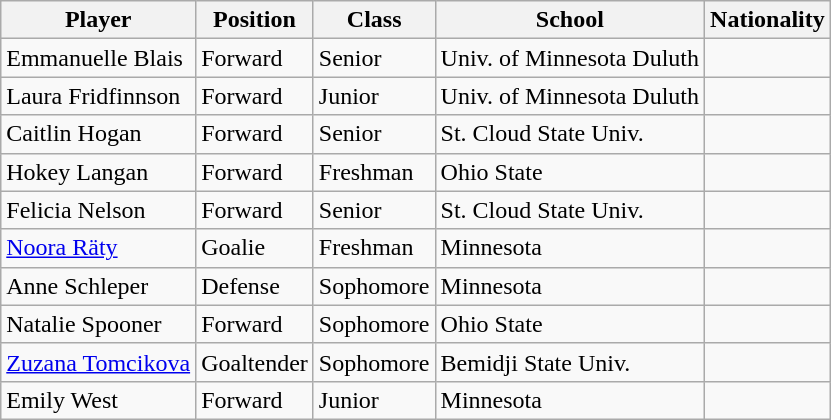<table class="wikitable">
<tr>
<th>Player</th>
<th>Position</th>
<th>Class</th>
<th>School</th>
<th>Nationality</th>
</tr>
<tr>
<td>Emmanuelle Blais</td>
<td>Forward</td>
<td>Senior</td>
<td>Univ. of Minnesota Duluth</td>
<td></td>
</tr>
<tr>
<td>Laura Fridfinnson</td>
<td>Forward</td>
<td>Junior</td>
<td>Univ. of Minnesota Duluth</td>
<td></td>
</tr>
<tr>
<td>Caitlin Hogan</td>
<td>Forward</td>
<td>Senior</td>
<td>St. Cloud State Univ.</td>
<td></td>
</tr>
<tr>
<td>Hokey Langan</td>
<td>Forward</td>
<td>Freshman</td>
<td>Ohio State</td>
<td></td>
</tr>
<tr>
<td>Felicia Nelson</td>
<td>Forward</td>
<td>Senior</td>
<td>St. Cloud State Univ.</td>
<td></td>
</tr>
<tr>
<td><a href='#'>Noora Räty</a></td>
<td>Goalie</td>
<td>Freshman</td>
<td>Minnesota</td>
<td></td>
</tr>
<tr>
<td>Anne Schleper</td>
<td>Defense</td>
<td>Sophomore</td>
<td>Minnesota</td>
<td></td>
</tr>
<tr>
<td>Natalie Spooner</td>
<td>Forward</td>
<td>Sophomore</td>
<td>Ohio State</td>
<td></td>
</tr>
<tr>
<td><a href='#'>Zuzana Tomcikova</a></td>
<td>Goaltender</td>
<td>Sophomore</td>
<td>Bemidji State Univ.</td>
<td></td>
</tr>
<tr>
<td>Emily West</td>
<td>Forward</td>
<td>Junior</td>
<td>Minnesota</td>
<td></td>
</tr>
</table>
